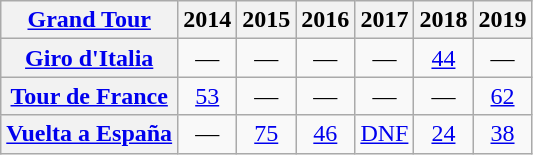<table class="wikitable plainrowheaders">
<tr>
<th scope="col"><a href='#'>Grand Tour</a></th>
<th scope="col">2014</th>
<th scope="col">2015</th>
<th scope="col">2016</th>
<th scope="col">2017</th>
<th scope="col">2018</th>
<th scope="col">2019</th>
</tr>
<tr style="text-align:center;">
<th scope="row"> <a href='#'>Giro d'Italia</a></th>
<td>—</td>
<td>—</td>
<td>—</td>
<td>—</td>
<td><a href='#'>44</a></td>
<td>—</td>
</tr>
<tr style="text-align:center;">
<th scope="row"> <a href='#'>Tour de France</a></th>
<td><a href='#'>53</a></td>
<td>—</td>
<td>—</td>
<td>—</td>
<td>—</td>
<td><a href='#'>62</a></td>
</tr>
<tr style="text-align:center;">
<th scope="row"> <a href='#'>Vuelta a España</a></th>
<td>—</td>
<td><a href='#'>75</a></td>
<td><a href='#'>46</a></td>
<td><a href='#'>DNF</a></td>
<td><a href='#'>24</a></td>
<td><a href='#'>38</a></td>
</tr>
</table>
